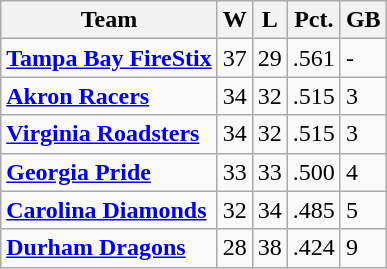<table class="wikitable">
<tr>
<th>Team</th>
<th>W</th>
<th>L</th>
<th>Pct.</th>
<th>GB</th>
</tr>
<tr>
<td><strong><a href='#'>Tampa Bay FireStix</a></strong></td>
<td>37</td>
<td>29</td>
<td>.561</td>
<td>-</td>
</tr>
<tr>
<td><strong><a href='#'>Akron Racers</a></strong></td>
<td>34</td>
<td>32</td>
<td>.515</td>
<td>3</td>
</tr>
<tr>
<td><strong><a href='#'>Virginia Roadsters</a></strong></td>
<td>34</td>
<td>32</td>
<td>.515</td>
<td>3</td>
</tr>
<tr>
<td><strong><a href='#'>Georgia Pride</a></strong></td>
<td>33</td>
<td>33</td>
<td>.500</td>
<td>4</td>
</tr>
<tr>
<td><strong><a href='#'>Carolina Diamonds</a></strong></td>
<td>32</td>
<td>34</td>
<td>.485</td>
<td>5</td>
</tr>
<tr>
<td><strong><a href='#'>Durham Dragons</a></strong></td>
<td>28</td>
<td>38</td>
<td>.424</td>
<td>9</td>
</tr>
</table>
